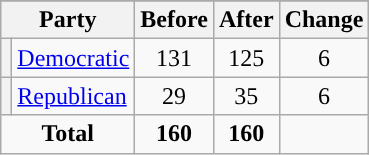<table class="wikitable" style="text-align:center;">
<tr>
</tr>
<tr>
<th colspan=2>Party</th>
<th>Before</th>
<th>After</th>
<th>Change</th>
</tr>
<tr>
<th style="background-color:"></th>
<td style="text-align:left;"><a href='#'>Democratic</a></td>
<td>131</td>
<td>125</td>
<td> 6</td>
</tr>
<tr>
<th style="background-color:"></th>
<td style="text-align:left;"><a href='#'>Republican</a></td>
<td>29</td>
<td>35</td>
<td> 6</td>
</tr>
<tr>
<td colspan=2><strong>Total</strong></td>
<td><strong>160</strong></td>
<td><strong>160</strong></td>
<td></td>
</tr>
</table>
